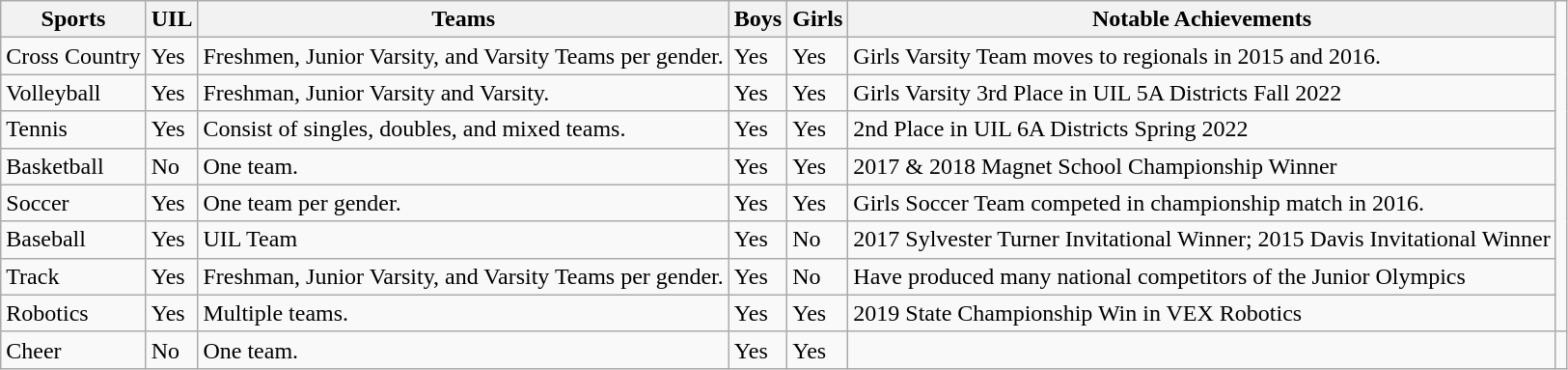<table class="wikitable">
<tr>
<th>Sports</th>
<th>UIL</th>
<th>Teams</th>
<th>Boys</th>
<th>Girls</th>
<th>Notable Achievements</th>
</tr>
<tr>
<td>Cross Country</td>
<td>Yes</td>
<td>Freshmen, Junior Varsity, and Varsity Teams per gender.</td>
<td>Yes</td>
<td>Yes</td>
<td>Girls Varsity Team moves to regionals in 2015 and 2016.</td>
</tr>
<tr>
<td>Volleyball</td>
<td>Yes</td>
<td>Freshman, Junior Varsity and Varsity.</td>
<td>Yes</td>
<td>Yes</td>
<td>Girls Varsity 3rd Place in UIL 5A Districts Fall 2022</td>
</tr>
<tr>
<td>Tennis</td>
<td>Yes</td>
<td>Consist of singles, doubles, and mixed teams.</td>
<td>Yes</td>
<td>Yes</td>
<td>2nd Place in UIL 6A Districts Spring 2022</td>
</tr>
<tr>
<td>Basketball</td>
<td>No</td>
<td>One team.</td>
<td>Yes</td>
<td>Yes</td>
<td>2017 & 2018 Magnet School Championship Winner</td>
</tr>
<tr>
<td>Soccer</td>
<td>Yes</td>
<td>One team per gender.</td>
<td>Yes</td>
<td>Yes</td>
<td>Girls Soccer Team competed in championship match in 2016.</td>
</tr>
<tr>
<td>Baseball</td>
<td>Yes</td>
<td>UIL Team</td>
<td>Yes</td>
<td>No</td>
<td>2017 Sylvester Turner Invitational Winner; 2015 Davis Invitational Winner</td>
</tr>
<tr>
<td>Track</td>
<td>Yes</td>
<td>Freshman, Junior Varsity, and Varsity Teams per gender.</td>
<td>Yes</td>
<td>No</td>
<td>Have produced many national competitors of the Junior Olympics</td>
</tr>
<tr>
<td>Robotics</td>
<td>Yes</td>
<td>Multiple teams.</td>
<td>Yes</td>
<td>Yes</td>
<td>2019 State Championship Win in VEX Robotics</td>
</tr>
<tr>
<td>Cheer</td>
<td>No</td>
<td>One team.</td>
<td>Yes</td>
<td>Yes</td>
<td></td>
<td></td>
</tr>
</table>
